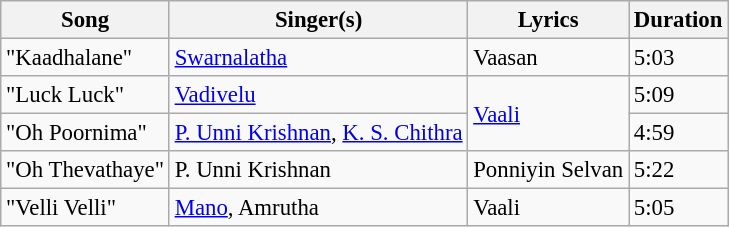<table class="wikitable" style="font-size:95%;">
<tr>
<th>Song</th>
<th>Singer(s)</th>
<th>Lyrics</th>
<th>Duration</th>
</tr>
<tr>
<td>"Kaadhalane"</td>
<td><a href='#'>Swarnalatha</a></td>
<td>Vaasan</td>
<td>5:03</td>
</tr>
<tr>
<td>"Luck Luck"</td>
<td><a href='#'>Vadivelu</a></td>
<td rowspan=2><a href='#'>Vaali</a></td>
<td>5:09</td>
</tr>
<tr>
<td>"Oh Poornima"</td>
<td><a href='#'>P. Unni Krishnan</a>, <a href='#'>K. S. Chithra</a></td>
<td>4:59</td>
</tr>
<tr>
<td>"Oh Thevathaye"</td>
<td>P. Unni Krishnan</td>
<td>Ponniyin Selvan</td>
<td>5:22</td>
</tr>
<tr>
<td>"Velli Velli"</td>
<td><a href='#'>Mano</a>, Amrutha</td>
<td>Vaali</td>
<td>5:05</td>
</tr>
</table>
